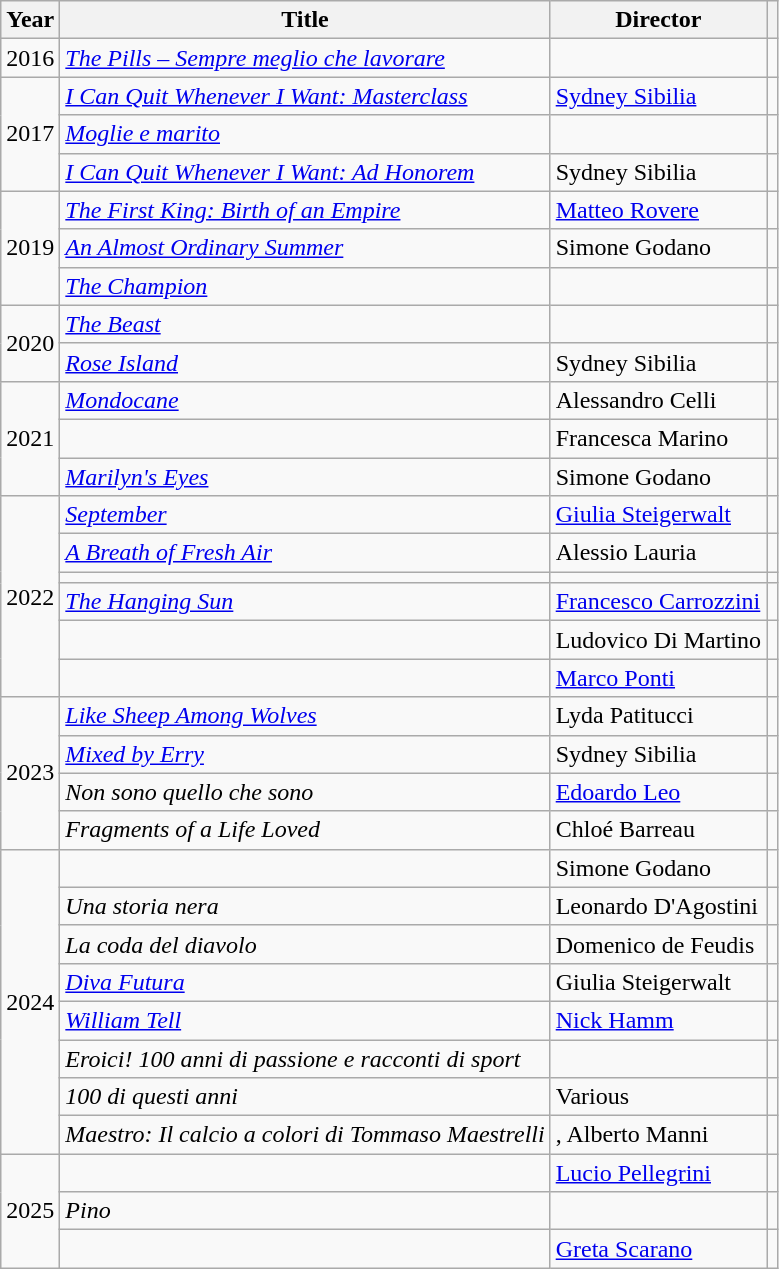<table class="wikitable plainrowheaders sortable">
<tr style="text-align:center;">
<th>Year</th>
<th>Title</th>
<th>Director</th>
<th class="unsortable"></th>
</tr>
<tr>
<td>2016</td>
<td><em><a href='#'>The Pills – Sempre meglio che lavorare</a></em></td>
<td></td>
<td></td>
</tr>
<tr>
<td rowspan="3">2017</td>
<td><em><a href='#'>I Can Quit Whenever I Want: Masterclass</a></em></td>
<td><a href='#'>Sydney Sibilia</a></td>
<td></td>
</tr>
<tr>
<td><em><a href='#'>Moglie e marito</a></em></td>
<td></td>
<td></td>
</tr>
<tr>
<td><em><a href='#'>I Can Quit Whenever I Want: Ad Honorem</a></em></td>
<td>Sydney Sibilia</td>
<td></td>
</tr>
<tr>
<td rowspan="3">2019</td>
<td><em><a href='#'>The First King: Birth of an Empire</a></em></td>
<td><a href='#'>Matteo Rovere</a></td>
<td></td>
</tr>
<tr>
<td><em><a href='#'>An Almost Ordinary Summer</a></em></td>
<td>Simone Godano</td>
<td></td>
</tr>
<tr>
<td><em><a href='#'>The Champion</a></em></td>
<td></td>
<td></td>
</tr>
<tr>
<td rowspan="2">2020</td>
<td><em><a href='#'>The Beast</a></em></td>
<td></td>
<td></td>
</tr>
<tr>
<td><em><a href='#'>Rose Island</a></em></td>
<td>Sydney Sibilia</td>
<td></td>
</tr>
<tr>
<td rowspan="3">2021</td>
<td><em><a href='#'>Mondocane</a></em></td>
<td>Alessandro Celli</td>
<td></td>
</tr>
<tr>
<td><em></em></td>
<td>Francesca Marino</td>
<td></td>
</tr>
<tr>
<td><em><a href='#'>Marilyn's Eyes</a></em></td>
<td>Simone Godano</td>
<td></td>
</tr>
<tr>
<td rowspan="6">2022</td>
<td><em><a href='#'>September</a></em></td>
<td><a href='#'>Giulia Steigerwalt</a></td>
<td></td>
</tr>
<tr>
<td><em><a href='#'>A Breath of Fresh Air</a></em></td>
<td>Alessio Lauria</td>
<td></td>
</tr>
<tr>
<td><em></em></td>
<td></td>
<td></td>
</tr>
<tr>
<td><em><a href='#'>The Hanging Sun</a></em></td>
<td><a href='#'>Francesco Carrozzini</a></td>
<td></td>
</tr>
<tr>
<td><em></em></td>
<td>Ludovico Di Martino</td>
<td></td>
</tr>
<tr>
<td><em></em></td>
<td><a href='#'>Marco Ponti</a></td>
<td></td>
</tr>
<tr>
<td rowspan="4">2023</td>
<td><em><a href='#'>Like Sheep Among Wolves</a></em></td>
<td>Lyda Patitucci</td>
<td></td>
</tr>
<tr>
<td><em><a href='#'>Mixed by Erry</a></em></td>
<td>Sydney Sibilia</td>
<td></td>
</tr>
<tr>
<td><em>Non sono quello che sono</em></td>
<td><a href='#'>Edoardo Leo</a></td>
<td></td>
</tr>
<tr>
<td><em>Fragments of a Life Loved</em></td>
<td>Chloé Barreau</td>
<td></td>
</tr>
<tr>
<td rowspan="8">2024</td>
<td><em></em></td>
<td>Simone Godano</td>
<td></td>
</tr>
<tr>
<td><em>Una storia nera</em></td>
<td>Leonardo D'Agostini</td>
<td></td>
</tr>
<tr>
<td><em>La coda del diavolo</em></td>
<td>Domenico de Feudis</td>
<td></td>
</tr>
<tr>
<td><em><a href='#'>Diva Futura</a></em></td>
<td>Giulia Steigerwalt</td>
<td></td>
</tr>
<tr>
<td><em><a href='#'>William Tell</a></em></td>
<td><a href='#'>Nick Hamm</a></td>
<td></td>
</tr>
<tr>
<td><em>Eroici! 100 anni di passione e racconti di sport</em></td>
<td></td>
<td></td>
</tr>
<tr>
<td><em>100 di questi anni</em></td>
<td>Various</td>
<td></td>
</tr>
<tr>
<td><em>Maestro: Il calcio a colori di Tommaso Maestrelli</em></td>
<td>, Alberto Manni</td>
<td></td>
</tr>
<tr>
<td rowspan="3">2025</td>
<td><em></em></td>
<td><a href='#'>Lucio Pellegrini</a></td>
<td></td>
</tr>
<tr>
<td><em>Pino</em></td>
<td></td>
<td></td>
</tr>
<tr>
<td><em></em></td>
<td><a href='#'>Greta Scarano</a></td>
<td></td>
</tr>
</table>
